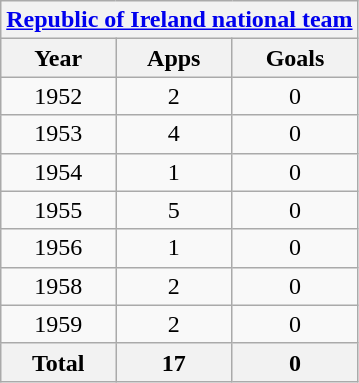<table class="wikitable" style="text-align:center">
<tr>
<th colspan=3><a href='#'>Republic of Ireland national team</a></th>
</tr>
<tr>
<th>Year</th>
<th>Apps</th>
<th>Goals</th>
</tr>
<tr>
<td>1952</td>
<td>2</td>
<td>0</td>
</tr>
<tr>
<td>1953</td>
<td>4</td>
<td>0</td>
</tr>
<tr>
<td>1954</td>
<td>1</td>
<td>0</td>
</tr>
<tr>
<td>1955</td>
<td>5</td>
<td>0</td>
</tr>
<tr>
<td>1956</td>
<td>1</td>
<td>0</td>
</tr>
<tr>
<td>1958</td>
<td>2</td>
<td>0</td>
</tr>
<tr>
<td>1959</td>
<td>2</td>
<td>0</td>
</tr>
<tr>
<th>Total</th>
<th>17</th>
<th>0</th>
</tr>
</table>
